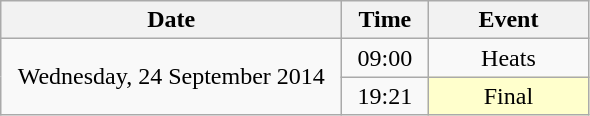<table class = "wikitable" style="text-align:center;">
<tr>
<th width=220>Date</th>
<th width=50>Time</th>
<th width=100>Event</th>
</tr>
<tr>
<td rowspan=2>Wednesday, 24 September 2014</td>
<td>09:00</td>
<td>Heats</td>
</tr>
<tr>
<td>19:21</td>
<td bgcolor=ffffcc>Final</td>
</tr>
</table>
